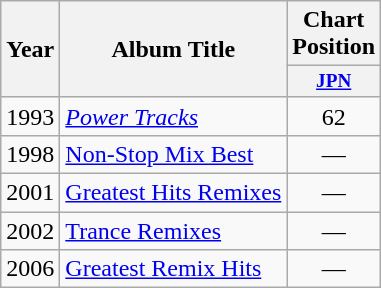<table class="wikitable">
<tr>
<th rowspan="2">Year</th>
<th rowspan="2">Album Title</th>
<th colspan="3">Chart Position</th>
</tr>
<tr>
<th style="width:3em;font-size:80%"align="center"><a href='#'>JPN</a><br></th>
</tr>
<tr>
<td>1993</td>
<td><em><a href='#'>Power Tracks</a><strong></td>
<td align="center">62</td>
</tr>
<tr>
<td>1998</td>
<td></em><a href='#'>Non-Stop Mix Best</a><em></td>
<td align="center">—</td>
</tr>
<tr>
<td>2001</td>
<td></em><a href='#'>Greatest Hits Remixes</a><em></td>
<td align="center">—</td>
</tr>
<tr>
<td>2002</td>
<td></em><a href='#'>Trance Remixes</a><em></td>
<td align="center">—</td>
</tr>
<tr>
<td>2006</td>
<td></em><a href='#'>Greatest Remix Hits</a><em></td>
<td align="center">—</td>
</tr>
</table>
